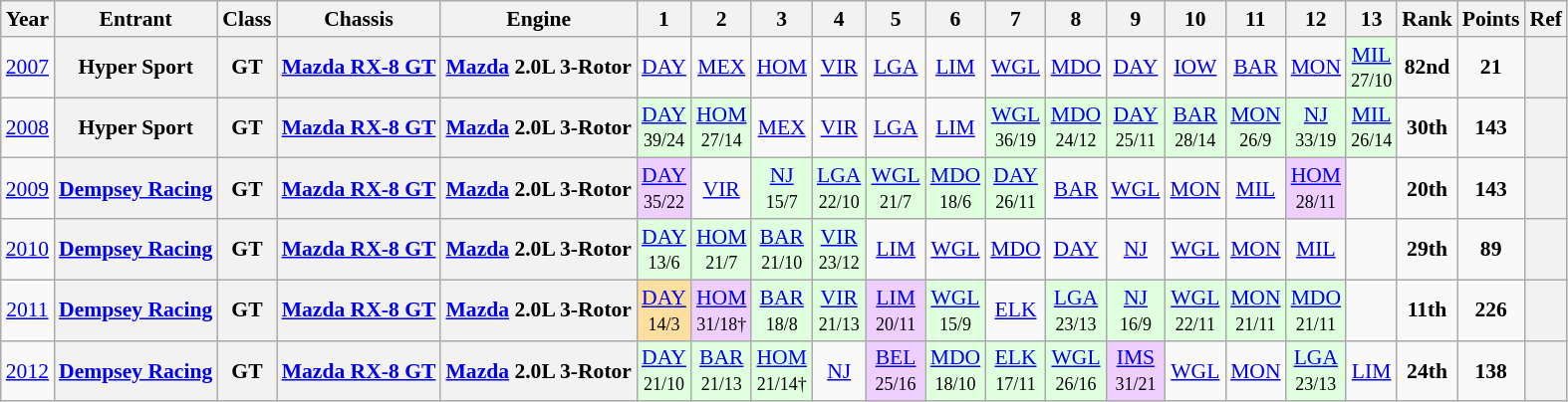<table class="wikitable" style="text-align:center; font-size:90%">
<tr>
<th>Year</th>
<th>Entrant</th>
<th>Class</th>
<th>Chassis</th>
<th>Engine</th>
<th>1</th>
<th>2</th>
<th>3</th>
<th>4</th>
<th>5</th>
<th>6</th>
<th>7</th>
<th>8</th>
<th>9</th>
<th>10</th>
<th>11</th>
<th>12</th>
<th>13</th>
<th>Rank</th>
<th>Points</th>
<th>Ref</th>
</tr>
<tr>
<td><a href='#'>2007</a></td>
<th>Hyper Sport</th>
<th>GT</th>
<th><a href='#'>Mazda RX-8 GT</a></th>
<th><a href='#'>Mazda</a> 2.0L 3-Rotor</th>
<td><a href='#'>DAY</a></td>
<td><a href='#'>MEX</a></td>
<td><a href='#'>HOM</a></td>
<td><a href='#'>VIR</a></td>
<td><a href='#'>LGA</a></td>
<td><a href='#'>LIM</a></td>
<td><a href='#'>WGL</a></td>
<td><a href='#'>MDO</a></td>
<td><a href='#'>DAY</a></td>
<td><a href='#'>IOW</a></td>
<td><a href='#'>BAR</a></td>
<td><a href='#'>MON</a></td>
<td style="background:#DFFFDF;"><a href='#'>MIL</a><br><small>27/10</small></td>
<td><strong>82nd</strong></td>
<td><strong>21</strong></td>
<th></th>
</tr>
<tr>
<td><a href='#'>2008</a></td>
<th>Hyper Sport</th>
<th>GT</th>
<th><a href='#'>Mazda RX-8 GT</a></th>
<th><a href='#'>Mazda</a> 2.0L 3-Rotor</th>
<td style="background:#DFFFDF;"><a href='#'>DAY</a><br><small>39/24</small></td>
<td style="background:#DFFFDF;"><a href='#'>HOM</a><br><small>27/14</small></td>
<td><a href='#'>MEX</a></td>
<td><a href='#'>VIR</a></td>
<td><a href='#'>LGA</a></td>
<td><a href='#'>LIM</a></td>
<td style="background:#DFFFDF;"><a href='#'>WGL</a><br><small>36/19</small></td>
<td style="background:#DFFFDF;"><a href='#'>MDO</a><br><small>24/12</small></td>
<td style="background:#DFFFDF;"><a href='#'>DAY</a><br><small>25/11</small></td>
<td style="background:#DFFFDF;"><a href='#'>BAR</a><br><small>28/14</small></td>
<td style="background:#DFFFDF;"><a href='#'>MON</a><br><small>26/9</small></td>
<td style="background:#DFFFDF;"><a href='#'>NJ</a><br><small>33/19</small></td>
<td style="background:#DFFFDF;"><a href='#'>MIL</a><br><small>26/14</small></td>
<td><strong>30th</strong></td>
<td><strong>143</strong></td>
<th></th>
</tr>
<tr>
<td><a href='#'>2009</a></td>
<th><a href='#'>Dempsey Racing</a></th>
<th>GT</th>
<th><a href='#'>Mazda RX-8 GT</a></th>
<th><a href='#'>Mazda</a> 2.0L 3-Rotor</th>
<td style="background:#EFCFFF;"><a href='#'>DAY</a><br><small>35/22</small></td>
<td><a href='#'>VIR</a></td>
<td style="background:#DFFFDF;"><a href='#'>NJ</a><br><small>15/7</small></td>
<td style="background:#DFFFDF;"><a href='#'>LGA</a><br><small>22/10</small></td>
<td style="background:#DFFFDF;"><a href='#'>WGL</a><br><small>21/7</small></td>
<td style="background:#DFFFDF;"><a href='#'>MDO</a><br><small>18/6</small></td>
<td style="background:#DFFFDF;"><a href='#'>DAY</a><br><small>26/11</small></td>
<td><a href='#'>BAR</a></td>
<td><a href='#'>WGL</a></td>
<td><a href='#'>MON</a></td>
<td><a href='#'>MIL</a></td>
<td style="background:#EFCFFF;"><a href='#'>HOM</a><br><small>28/11</small></td>
<td></td>
<td><strong>20th</strong></td>
<td><strong>143</strong></td>
<th></th>
</tr>
<tr>
<td><a href='#'>2010</a></td>
<th><a href='#'>Dempsey Racing</a></th>
<th>GT</th>
<th><a href='#'>Mazda RX-8 GT</a></th>
<th><a href='#'>Mazda</a> 2.0L 3-Rotor</th>
<td style="background:#DFFFDF;"><a href='#'>DAY</a><br><small>13/6</small></td>
<td style="background:#DFFFDF;"><a href='#'>HOM</a><br><small>21/7</small></td>
<td style="background:#DFFFDF;"><a href='#'>BAR</a><br><small>21/10</small></td>
<td style="background:#DFFFDF;"><a href='#'>VIR</a><br><small>23/12</small></td>
<td><a href='#'>LIM</a></td>
<td><a href='#'>WGL</a></td>
<td><a href='#'>MDO</a></td>
<td><a href='#'>DAY</a></td>
<td><a href='#'>NJ</a></td>
<td><a href='#'>WGL</a></td>
<td><a href='#'>MON</a></td>
<td><a href='#'>MIL</a></td>
<td></td>
<td><strong>29th</strong></td>
<td><strong>89</strong></td>
<th></th>
</tr>
<tr>
<td><a href='#'>2011</a></td>
<th><a href='#'>Dempsey Racing</a></th>
<th>GT</th>
<th><a href='#'>Mazda RX-8 GT</a></th>
<th><a href='#'>Mazda</a> 2.0L 3-Rotor</th>
<td style="background:#FFDF9F;"><a href='#'>DAY</a><br><small>14/3</small></td>
<td style="background:#EFCFFF;"><a href='#'>HOM</a><br><small>31/18†</small></td>
<td style="background:#DFFFDF;"><a href='#'>BAR</a><br><small>18/8</small></td>
<td style="background:#DFFFDF;"><a href='#'>VIR</a><br><small>21/13</small></td>
<td style="background:#EFCFFF;"><a href='#'>LIM</a><br><small>20/11</small></td>
<td style="background:#DFFFDF;"><a href='#'>WGL</a><br><small>15/9</small></td>
<td><a href='#'>ELK</a></td>
<td style="background:#DFFFDF;"><a href='#'>LGA</a><br><small>23/13</small></td>
<td style="background:#DFFFDF;"><a href='#'>NJ</a><br><small>16/9</small></td>
<td style="background:#DFFFDF;"><a href='#'>WGL</a><br><small>22/11</small></td>
<td style="background:#DFFFDF;"><a href='#'>MON</a><br><small>21/11</small></td>
<td style="background:#DFFFDF;"><a href='#'>MDO</a><br><small>21/11</small></td>
<td></td>
<td><strong>11th</strong></td>
<td><strong>226</strong></td>
<th></th>
</tr>
<tr>
<td><a href='#'>2012</a></td>
<th><a href='#'>Dempsey Racing</a></th>
<th>GT</th>
<th><a href='#'>Mazda RX-8 GT</a></th>
<th><a href='#'>Mazda</a> 2.0L 3-Rotor</th>
<td style="background:#DFFFDF;"><a href='#'>DAY</a><br><small>21/10</small></td>
<td style="background:#DFFFDF;"><a href='#'>BAR</a><br><small>21/13</small></td>
<td style="background:#DFFFDF;"><a href='#'>HOM</a><br><small>21/14†</small></td>
<td><a href='#'>NJ</a></td>
<td style="background:#EFCFFF;"><a href='#'>BEL</a><br><small>25/16</small></td>
<td style="background:#DFFFDF;"><a href='#'>MDO</a><br><small>18/10</small></td>
<td style="background:#DFFFDF;"><a href='#'>ELK</a><br><small>17/11</small></td>
<td style="background:#DFFFDF;"><a href='#'>WGL</a><br><small>26/16</small></td>
<td style="background:#EFCFFF;"><a href='#'>IMS</a><br><small>31/21</small></td>
<td><a href='#'>WGL</a></td>
<td><a href='#'>MON</a></td>
<td style="background:#DFFFDF;"><a href='#'>LGA</a><br><small>23/13</small></td>
<td><a href='#'>LIM</a></td>
<td><strong>24th</strong></td>
<td><strong>138</strong></td>
<th></th>
</tr>
</table>
